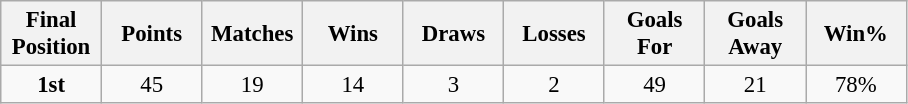<table class="wikitable" style="font-size: 95%; text-align: center;">
<tr>
<th width=60>Final Position</th>
<th width=60>Points</th>
<th width=60>Matches</th>
<th width=60>Wins</th>
<th width=60>Draws</th>
<th width=60>Losses</th>
<th width=60>Goals For</th>
<th width=60>Goals Away</th>
<th width=60>Win%</th>
</tr>
<tr>
<td><strong>1st</strong></td>
<td>45</td>
<td>19</td>
<td>14</td>
<td>3</td>
<td>2</td>
<td>49</td>
<td>21</td>
<td>78%</td>
</tr>
</table>
